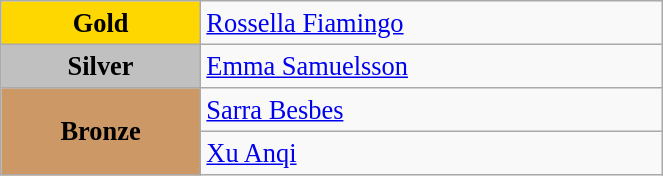<table class="wikitable" style=" text-align:center; font-size:110%;" width="35%">
<tr>
<td rowspan="1" bgcolor="gold"><strong>Gold</strong></td>
<td align=left> <a href='#'>Rossella Fiamingo</a></td>
</tr>
<tr>
<td rowspan="1" bgcolor="silver"><strong>Silver</strong></td>
<td align=left> <a href='#'>Emma Samuelsson</a></td>
</tr>
<tr>
<td rowspan="2" bgcolor="#cc9966"><strong>Bronze</strong></td>
<td align=left> <a href='#'>Sarra Besbes</a></td>
</tr>
<tr>
<td align=left> <a href='#'>Xu Anqi</a></td>
</tr>
</table>
